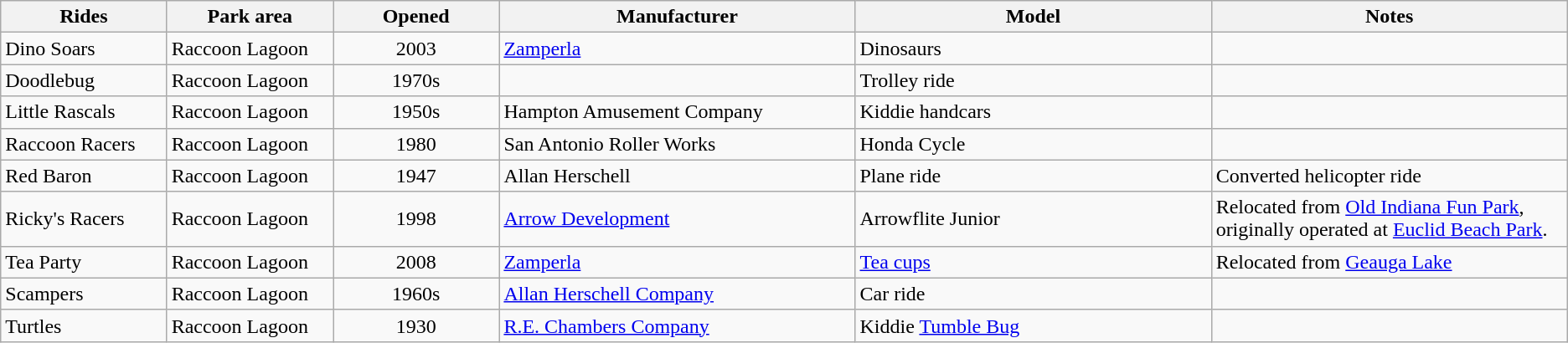<table class="wikitable sortable">
<tr>
<th style="width:7%;">Rides</th>
<th style="width:7%;">Park area</th>
<th style="width:7%;">Opened</th>
<th style="width:15%;">Manufacturer</th>
<th style="width:15%;">Model</th>
<th style="width:15%;">Notes</th>
</tr>
<tr>
<td>Dino Soars</td>
<td>Raccoon Lagoon</td>
<td style="text-align:center">2003</td>
<td><a href='#'>Zamperla</a></td>
<td>Dinosaurs</td>
</tr>
<tr>
<td>Doodlebug</td>
<td>Raccoon Lagoon</td>
<td style="text-align:center">1970s</td>
<td></td>
<td>Trolley ride</td>
<td></td>
</tr>
<tr>
<td>Little Rascals</td>
<td>Raccoon Lagoon</td>
<td style="text-align:center">1950s</td>
<td>Hampton Amusement Company</td>
<td>Kiddie handcars</td>
</tr>
<tr>
<td>Raccoon Racers</td>
<td>Raccoon Lagoon</td>
<td style="text-align:center">1980</td>
<td>San Antonio Roller Works</td>
<td>Honda Cycle</td>
<td></td>
</tr>
<tr>
<td>Red Baron</td>
<td>Raccoon Lagoon</td>
<td style="text-align:center">1947</td>
<td>Allan Herschell</td>
<td>Plane ride</td>
<td>Converted helicopter ride</td>
</tr>
<tr>
<td>Ricky's Racers</td>
<td>Raccoon Lagoon</td>
<td style="text-align:center">1998</td>
<td><a href='#'>Arrow Development</a></td>
<td>Arrowflite Junior</td>
<td>Relocated from <a href='#'>Old Indiana Fun Park</a>, originally operated at <a href='#'>Euclid Beach Park</a>.</td>
</tr>
<tr>
<td>Tea Party</td>
<td>Raccoon Lagoon</td>
<td style="text-align:center">2008</td>
<td><a href='#'>Zamperla</a></td>
<td><a href='#'>Tea cups</a></td>
<td>Relocated from <a href='#'>Geauga Lake</a></td>
</tr>
<tr>
<td>Scampers</td>
<td>Raccoon Lagoon</td>
<td style="text-align:center">1960s</td>
<td><a href='#'>Allan Herschell Company</a></td>
<td>Car ride</td>
<td></td>
</tr>
<tr>
<td>Turtles</td>
<td>Raccoon Lagoon</td>
<td style="text-align:center">1930</td>
<td><a href='#'>R.E. Chambers Company</a></td>
<td>Kiddie <a href='#'>Tumble Bug</a></td>
<td></td>
</tr>
</table>
